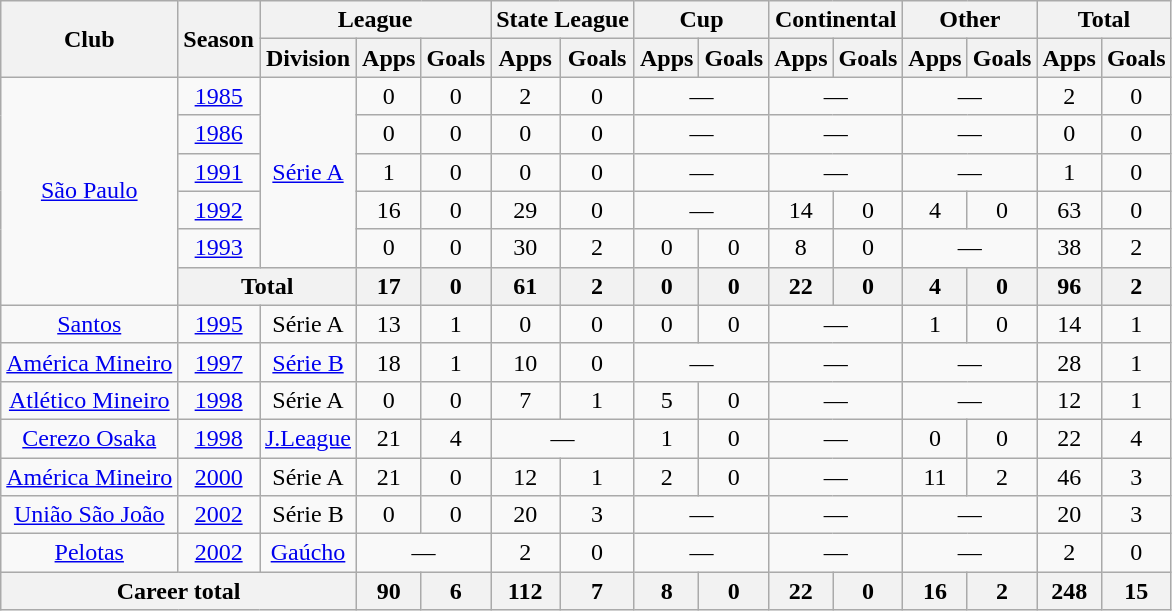<table class="wikitable" style="text-align: center;">
<tr>
<th rowspan="2">Club</th>
<th rowspan="2">Season</th>
<th colspan="3">League</th>
<th colspan="2">State League</th>
<th colspan="2">Cup</th>
<th colspan="2">Continental</th>
<th colspan="2">Other</th>
<th colspan="2">Total</th>
</tr>
<tr>
<th>Division</th>
<th>Apps</th>
<th>Goals</th>
<th>Apps</th>
<th>Goals</th>
<th>Apps</th>
<th>Goals</th>
<th>Apps</th>
<th>Goals</th>
<th>Apps</th>
<th>Goals</th>
<th>Apps</th>
<th>Goals</th>
</tr>
<tr>
<td rowspan="6" valign="center"><a href='#'>São Paulo</a></td>
<td><a href='#'>1985</a></td>
<td rowspan="5"><a href='#'>Série A</a></td>
<td>0</td>
<td>0</td>
<td>2</td>
<td>0</td>
<td colspan="2">—</td>
<td colspan="2">—</td>
<td colspan="2">—</td>
<td>2</td>
<td>0</td>
</tr>
<tr>
<td><a href='#'>1986</a></td>
<td>0</td>
<td>0</td>
<td>0</td>
<td>0</td>
<td colspan="2">—</td>
<td colspan="2">—</td>
<td colspan="2">—</td>
<td>0</td>
<td>0</td>
</tr>
<tr>
<td><a href='#'>1991</a></td>
<td>1</td>
<td>0</td>
<td>0</td>
<td>0</td>
<td colspan="2">—</td>
<td colspan="2">—</td>
<td colspan="2">—</td>
<td>1</td>
<td>0</td>
</tr>
<tr>
<td><a href='#'>1992</a></td>
<td>16</td>
<td>0</td>
<td>29</td>
<td>0</td>
<td colspan="2">—</td>
<td>14</td>
<td>0</td>
<td>4</td>
<td>0</td>
<td>63</td>
<td>0</td>
</tr>
<tr>
<td><a href='#'>1993</a></td>
<td>0</td>
<td>0</td>
<td>30</td>
<td>2</td>
<td>0</td>
<td>0</td>
<td>8</td>
<td>0</td>
<td colspan="2">—</td>
<td>38</td>
<td>2</td>
</tr>
<tr>
<th colspan="2">Total</th>
<th>17</th>
<th>0</th>
<th>61</th>
<th>2</th>
<th>0</th>
<th>0</th>
<th>22</th>
<th>0</th>
<th>4</th>
<th>0</th>
<th>96</th>
<th>2</th>
</tr>
<tr>
<td valign="center"><a href='#'>Santos</a></td>
<td><a href='#'>1995</a></td>
<td>Série A</td>
<td>13</td>
<td>1</td>
<td>0</td>
<td>0</td>
<td>0</td>
<td>0</td>
<td colspan="2">—</td>
<td>1</td>
<td>0</td>
<td>14</td>
<td>1</td>
</tr>
<tr>
<td valign="center"><a href='#'>América Mineiro</a></td>
<td><a href='#'>1997</a></td>
<td><a href='#'>Série B</a></td>
<td>18</td>
<td>1</td>
<td>10</td>
<td>0</td>
<td colspan="2">—</td>
<td colspan="2">—</td>
<td colspan="2">—</td>
<td>28</td>
<td>1</td>
</tr>
<tr>
<td valign="center"><a href='#'>Atlético Mineiro</a></td>
<td><a href='#'>1998</a></td>
<td>Série A</td>
<td>0</td>
<td>0</td>
<td>7</td>
<td>1</td>
<td>5</td>
<td>0</td>
<td colspan="2">—</td>
<td colspan="2">—</td>
<td>12</td>
<td>1</td>
</tr>
<tr>
<td valign="center"><a href='#'>Cerezo Osaka</a></td>
<td><a href='#'>1998</a></td>
<td><a href='#'>J.League</a></td>
<td>21</td>
<td>4</td>
<td colspan="2">—</td>
<td>1</td>
<td>0</td>
<td colspan="2">—</td>
<td>0</td>
<td>0</td>
<td>22</td>
<td>4</td>
</tr>
<tr>
<td valign="center"><a href='#'>América Mineiro</a></td>
<td><a href='#'>2000</a></td>
<td>Série A</td>
<td>21</td>
<td>0</td>
<td>12</td>
<td>1</td>
<td>2</td>
<td>0</td>
<td colspan="2">—</td>
<td>11</td>
<td>2</td>
<td>46</td>
<td>3</td>
</tr>
<tr>
<td valign="center"><a href='#'>União São João</a></td>
<td><a href='#'>2002</a></td>
<td>Série B</td>
<td>0</td>
<td>0</td>
<td>20</td>
<td>3</td>
<td colspan="2">—</td>
<td colspan="2">—</td>
<td colspan="2">—</td>
<td>20</td>
<td>3</td>
</tr>
<tr>
<td valign="center"><a href='#'>Pelotas</a></td>
<td><a href='#'>2002</a></td>
<td><a href='#'>Gaúcho</a></td>
<td colspan="2">—</td>
<td>2</td>
<td>0</td>
<td colspan="2">—</td>
<td colspan="2">—</td>
<td colspan="2">—</td>
<td>2</td>
<td>0</td>
</tr>
<tr>
<th colspan="3"><strong>Career total</strong></th>
<th>90</th>
<th>6</th>
<th>112</th>
<th>7</th>
<th>8</th>
<th>0</th>
<th>22</th>
<th>0</th>
<th>16</th>
<th>2</th>
<th>248</th>
<th>15</th>
</tr>
</table>
